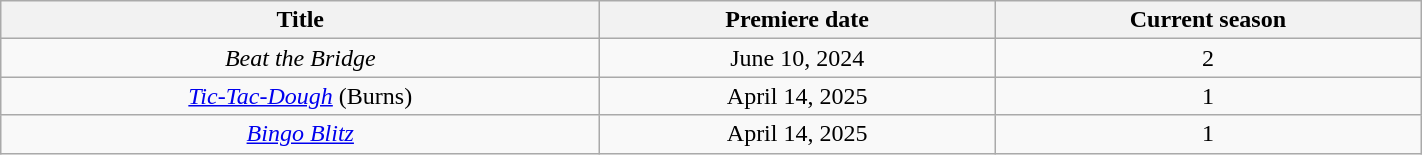<table class="wikitable plainrowheaders sortable" style="width:75%; text-align:center;">
<tr>
<th>Title</th>
<th>Premiere date</th>
<th>Current season</th>
</tr>
<tr>
<td><em>Beat the Bridge</em></td>
<td>June 10, 2024</td>
<td>2</td>
</tr>
<tr>
<td><em><a href='#'>Tic-Tac-Dough</a></em> (Burns)</td>
<td>April 14, 2025</td>
<td>1</td>
</tr>
<tr>
<td><em><a href='#'>Bingo Blitz</a></em></td>
<td>April 14, 2025</td>
<td>1</td>
</tr>
</table>
